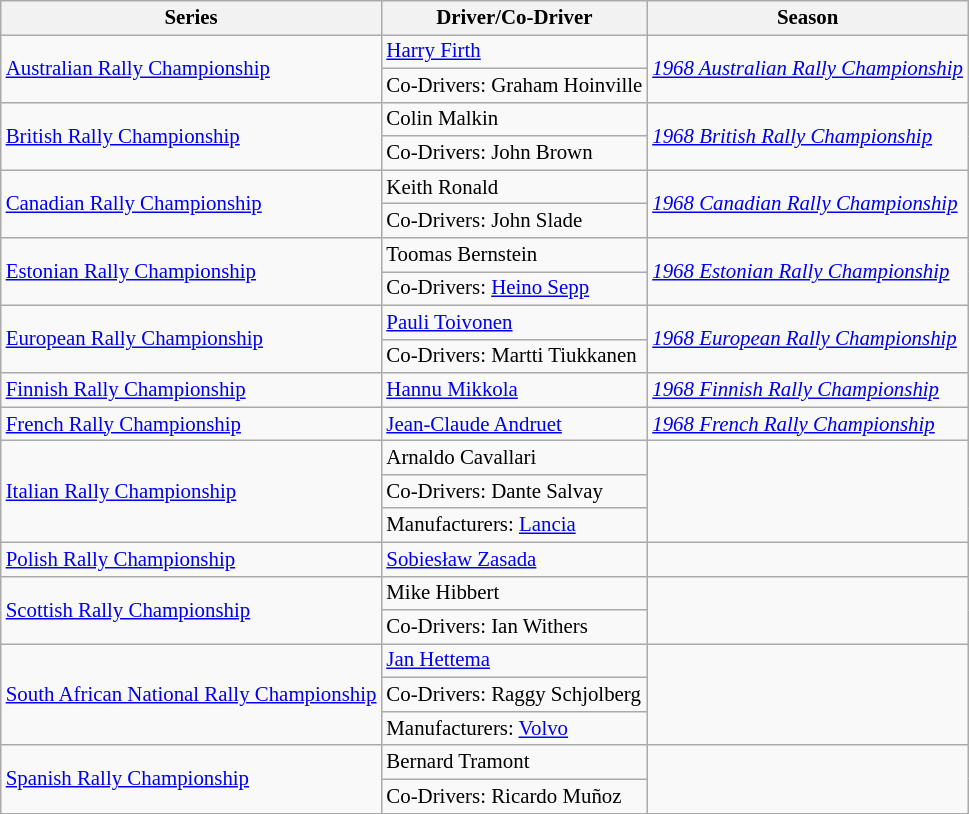<table class="wikitable" style="font-size: 87%;">
<tr>
<th>Series</th>
<th>Driver/Co-Driver</th>
<th>Season</th>
</tr>
<tr>
<td rowspan=2><a href='#'>Australian Rally Championship</a></td>
<td> <a href='#'>Harry Firth</a></td>
<td rowspan=2><em><a href='#'>1968 Australian Rally Championship</a></em></td>
</tr>
<tr>
<td>Co-Drivers:  Graham Hoinville</td>
</tr>
<tr>
<td rowspan=2><a href='#'>British Rally Championship</a></td>
<td> Colin Malkin</td>
<td rowspan=2><em><a href='#'>1968 British Rally Championship</a></em></td>
</tr>
<tr>
<td>Co-Drivers:  John Brown</td>
</tr>
<tr>
<td rowspan=2><a href='#'>Canadian Rally Championship</a></td>
<td> Keith Ronald</td>
<td rowspan=2><em><a href='#'>1968 Canadian Rally Championship</a></em></td>
</tr>
<tr>
<td>Co-Drivers:  John Slade</td>
</tr>
<tr>
<td rowspan=2><a href='#'>Estonian Rally Championship</a></td>
<td> Toomas Bernstein</td>
<td rowspan=2><em><a href='#'>1968 Estonian Rally Championship</a></em></td>
</tr>
<tr>
<td>Co-Drivers:  <a href='#'>Heino Sepp</a></td>
</tr>
<tr>
<td rowspan=2><a href='#'>European Rally Championship</a></td>
<td> <a href='#'>Pauli Toivonen</a></td>
<td rowspan=2><em><a href='#'>1968 European Rally Championship</a></em></td>
</tr>
<tr>
<td>Co-Drivers:  Martti Tiukkanen</td>
</tr>
<tr>
<td><a href='#'>Finnish Rally Championship</a></td>
<td> <a href='#'>Hannu Mikkola</a></td>
<td><em><a href='#'>1968 Finnish Rally Championship</a></em></td>
</tr>
<tr>
<td><a href='#'>French Rally Championship</a></td>
<td> <a href='#'>Jean-Claude Andruet</a></td>
<td><em><a href='#'>1968 French Rally Championship</a></em></td>
</tr>
<tr>
<td rowspan=3><a href='#'>Italian Rally Championship</a></td>
<td> Arnaldo Cavallari</td>
<td rowspan=3></td>
</tr>
<tr>
<td>Co-Drivers:  Dante Salvay</td>
</tr>
<tr>
<td>Manufacturers:  <a href='#'>Lancia</a></td>
</tr>
<tr>
<td><a href='#'>Polish Rally Championship</a></td>
<td> <a href='#'>Sobiesław Zasada</a></td>
<td></td>
</tr>
<tr>
<td rowspan=2><a href='#'>Scottish Rally Championship</a></td>
<td> Mike Hibbert</td>
<td rowspan=2></td>
</tr>
<tr>
<td>Co-Drivers:  Ian Withers</td>
</tr>
<tr>
<td rowspan=3><a href='#'>South African National Rally Championship</a></td>
<td> <a href='#'>Jan Hettema</a></td>
<td rowspan=3></td>
</tr>
<tr>
<td>Co-Drivers:  Raggy Schjolberg</td>
</tr>
<tr>
<td>Manufacturers:  <a href='#'>Volvo</a></td>
</tr>
<tr>
<td rowspan=2><a href='#'>Spanish Rally Championship</a></td>
<td> Bernard Tramont</td>
<td rowspan=2></td>
</tr>
<tr>
<td>Co-Drivers:  Ricardo Muñoz</td>
</tr>
<tr>
</tr>
</table>
